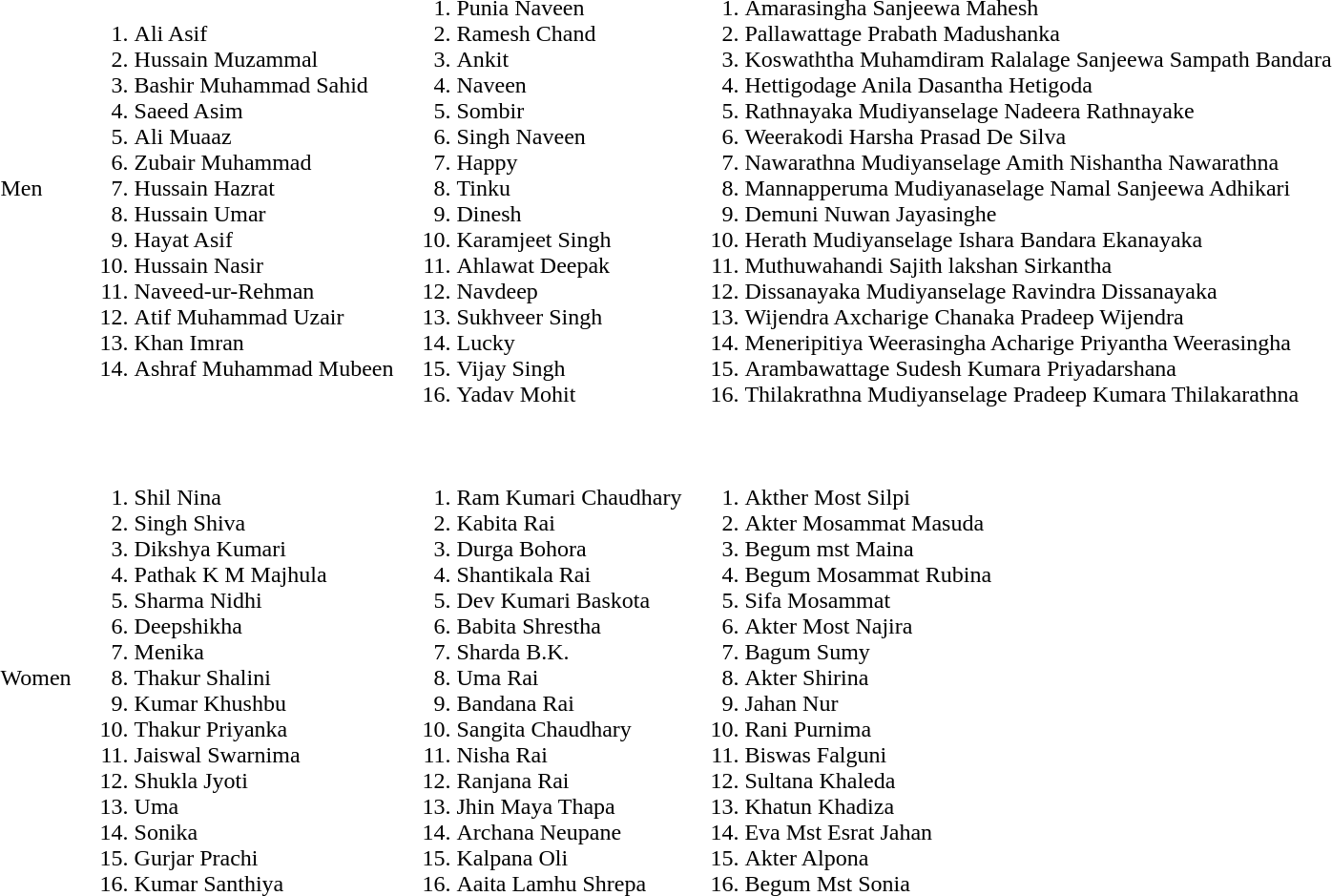<table>
<tr>
<td>Men<br></td>
<td><br><ol><li>Ali Asif</li><li>Hussain Muzammal</li><li>Bashir Muhammad Sahid</li><li>Saeed Asim</li><li>Ali Muaaz</li><li>Zubair Muhammad</li><li>Hussain Hazrat</li><li>Hussain Umar</li><li>Hayat Asif</li><li>Hussain Nasir</li><li>Naveed-ur-Rehman</li><li>Atif Muhammad Uzair</li><li>Khan Imran</li><li>Ashraf Muhammad Mubeen</li></ol></td>
<td><br><ol><li>Punia Naveen</li><li>Ramesh Chand</li><li>Ankit</li><li>Naveen</li><li>Sombir</li><li>Singh Naveen</li><li>Happy</li><li>Tinku</li><li>Dinesh</li><li>Karamjeet Singh</li><li>Ahlawat Deepak</li><li>Navdeep</li><li>Sukhveer Singh</li><li>Lucky</li><li>Vijay Singh</li><li>Yadav Mohit</li></ol></td>
<td><br><ol><li>Amarasingha Sanjeewa Mahesh</li><li>Pallawattage Prabath Madushanka</li><li>Koswaththa Muhamdiram Ralalage Sanjeewa Sampath Bandara</li><li>Hettigodage Anila Dasantha Hetigoda</li><li>Rathnayaka Mudiyanselage Nadeera Rathnayake</li><li>Weerakodi Harsha Prasad De Silva</li><li>Nawarathna Mudiyanselage Amith Nishantha Nawarathna</li><li>Mannapperuma Mudiyanaselage Namal Sanjeewa Adhikari</li><li>Demuni Nuwan Jayasinghe</li><li>Herath Mudiyanselage Ishara Bandara Ekanayaka</li><li>Muthuwahandi Sajith lakshan Sirkantha</li><li>Dissanayaka Mudiyanselage Ravindra Dissanayaka</li><li>Wijendra Axcharige Chanaka Pradeep Wijendra</li><li>Meneripitiya Weerasingha Acharige Priyantha Weerasingha</li><li>Arambawattage Sudesh Kumara Priyadarshana</li><li>Thilakrathna Mudiyanselage Pradeep Kumara Thilakarathna</li></ol></td>
</tr>
<tr>
<td>Women<br></td>
<td><br><ol><li>Shil Nina</li><li>Singh Shiva</li><li>Dikshya Kumari</li><li>Pathak K M Majhula</li><li>Sharma Nidhi</li><li>Deepshikha</li><li>Menika</li><li>Thakur Shalini</li><li>Kumar Khushbu</li><li>Thakur Priyanka</li><li>Jaiswal Swarnima</li><li>Shukla Jyoti</li><li>Uma</li><li>Sonika</li><li>Gurjar Prachi</li><li>Kumar Santhiya</li></ol></td>
<td><br><ol><li>Ram Kumari Chaudhary</li><li>Kabita Rai</li><li>Durga Bohora</li><li>Shantikala Rai</li><li>Dev Kumari Baskota</li><li>Babita Shrestha</li><li>Sharda B.K.</li><li>Uma Rai</li><li>Bandana Rai</li><li>Sangita Chaudhary</li><li>Nisha Rai</li><li>Ranjana Rai</li><li>Jhin Maya Thapa</li><li>Archana Neupane</li><li>Kalpana Oli</li><li>Aaita Lamhu Shrepa</li></ol></td>
<td><br><ol><li>Akther Most Silpi</li><li>Akter Mosammat Masuda</li><li>Begum mst Maina</li><li>Begum Mosammat Rubina</li><li>Sifa Mosammat</li><li>Akter Most Najira</li><li>Bagum Sumy</li><li>Akter Shirina</li><li>Jahan Nur</li><li>Rani Purnima</li><li>Biswas Falguni</li><li>Sultana Khaleda</li><li>Khatun Khadiza</li><li>Eva Mst Esrat Jahan</li><li>Akter Alpona</li><li>Begum Mst Sonia</li></ol></td>
</tr>
</table>
